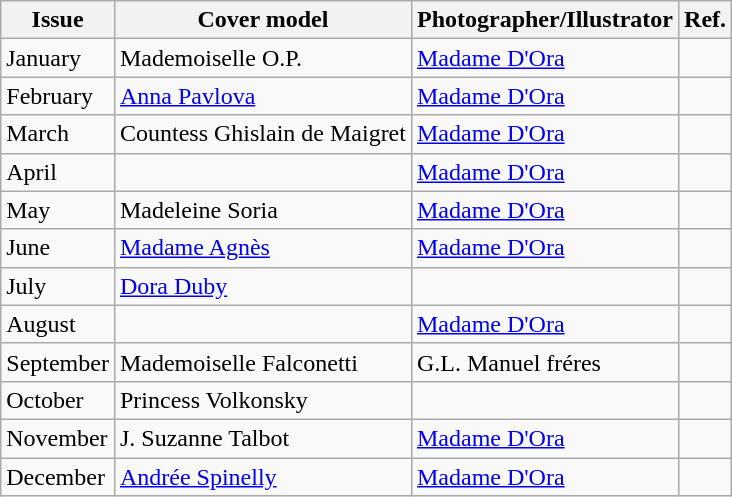<table class="wikitable">
<tr>
<th>Issue</th>
<th>Cover model</th>
<th>Photographer/Illustrator</th>
<th>Ref.</th>
</tr>
<tr>
<td>January</td>
<td>Mademoiselle O.P.</td>
<td><a href='#'>Madame D'Ora</a></td>
<td></td>
</tr>
<tr>
<td>February</td>
<td><a href='#'>Anna Pavlova</a></td>
<td><a href='#'>Madame D'Ora</a></td>
<td></td>
</tr>
<tr>
<td>March</td>
<td>Countess Ghislain de Maigret</td>
<td><a href='#'>Madame D'Ora</a></td>
<td></td>
</tr>
<tr>
<td>April</td>
<td></td>
<td><a href='#'>Madame D'Ora</a></td>
<td></td>
</tr>
<tr>
<td>May</td>
<td>Madeleine Soria</td>
<td><a href='#'>Madame D'Ora</a></td>
<td></td>
</tr>
<tr>
<td>June</td>
<td><a href='#'>Madame Agnès</a></td>
<td><a href='#'>Madame D'Ora</a></td>
<td></td>
</tr>
<tr>
<td>July</td>
<td><a href='#'>Dora Duby</a></td>
<td></td>
<td></td>
</tr>
<tr>
<td>August</td>
<td></td>
<td><a href='#'>Madame D'Ora</a></td>
<td></td>
</tr>
<tr>
<td>September</td>
<td>Mademoiselle Falconetti</td>
<td>G.L. Manuel fréres</td>
<td></td>
</tr>
<tr>
<td>October</td>
<td>Princess Volkonsky</td>
<td></td>
<td></td>
</tr>
<tr>
<td>November</td>
<td>J. Suzanne Talbot</td>
<td><a href='#'>Madame D'Ora</a></td>
<td></td>
</tr>
<tr>
<td>December</td>
<td><a href='#'>Andrée Spinelly</a></td>
<td><a href='#'>Madame D'Ora</a></td>
<td></td>
</tr>
</table>
